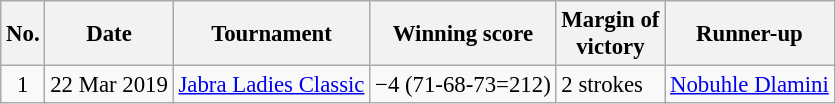<table class="wikitable" style="font-size:95%;">
<tr>
<th>No.</th>
<th>Date</th>
<th>Tournament</th>
<th>Winning score</th>
<th>Margin of<br>victory</th>
<th>Runner-up</th>
</tr>
<tr>
<td align=center>1</td>
<td align=right>22 Mar 2019</td>
<td><a href='#'>Jabra Ladies Classic</a></td>
<td>−4 (71-68-73=212)</td>
<td>2 strokes</td>
<td> <a href='#'>Nobuhle Dlamini</a></td>
</tr>
</table>
